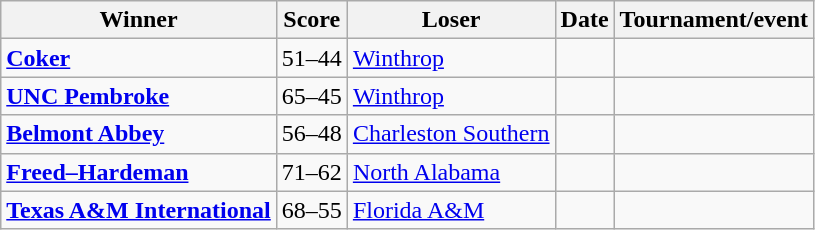<table class="wikitable sortable ”wikitable" sortable”>
<tr>
<th>Winner</th>
<th>Score</th>
<th>Loser</th>
<th>Date</th>
<th>Tournament/event</th>
</tr>
<tr>
<td><strong><a href='#'>Coker</a></strong> </td>
<td>51–44</td>
<td><a href='#'>Winthrop</a></td>
<td></td>
<td></td>
</tr>
<tr>
<td><strong><a href='#'>UNC Pembroke</a></strong> </td>
<td>65–45</td>
<td><a href='#'>Winthrop</a></td>
<td></td>
<td></td>
</tr>
<tr>
<td><strong><a href='#'>Belmont Abbey</a></strong> </td>
<td>56–48</td>
<td><a href='#'>Charleston Southern</a></td>
<td></td>
<td></td>
</tr>
<tr>
<td><strong><a href='#'>Freed–Hardeman</a></strong> </td>
<td>71–62</td>
<td><a href='#'>North Alabama</a></td>
<td></td>
<td></td>
</tr>
<tr>
<td><strong><a href='#'>Texas A&M International</a></strong> </td>
<td>68–55</td>
<td><a href='#'>Florida A&M</a></td>
<td></td>
<td></td>
</tr>
</table>
